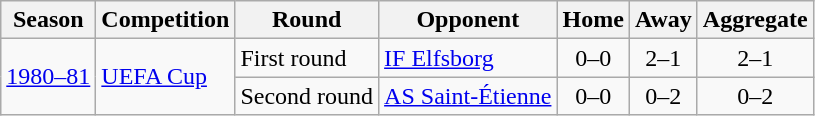<table class="wikitable">
<tr>
<th>Season</th>
<th>Competition</th>
<th>Round</th>
<th>Opponent</th>
<th>Home</th>
<th>Away</th>
<th>Aggregate</th>
</tr>
<tr>
<td rowspan="2"><a href='#'>1980–81</a></td>
<td rowspan="2"><a href='#'>UEFA Cup</a></td>
<td>First round</td>
<td> <a href='#'>IF Elfsborg</a></td>
<td align="center">0–0</td>
<td align="center">2–1</td>
<td align="center">2–1</td>
</tr>
<tr>
<td>Second round</td>
<td> <a href='#'>AS Saint-Étienne</a></td>
<td align="center">0–0</td>
<td align="center">0–2</td>
<td align="center">0–2</td>
</tr>
</table>
